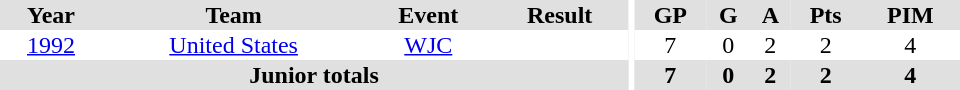<table border="0" cellpadding="1" cellspacing="0" ID="Table3" style="text-align:center; width:40em">
<tr ALIGN="center" bgcolor="#e0e0e0">
<th>Year</th>
<th>Team</th>
<th>Event</th>
<th>Result</th>
<th rowspan="99" bgcolor="#ffffff"></th>
<th>GP</th>
<th>G</th>
<th>A</th>
<th>Pts</th>
<th>PIM</th>
</tr>
<tr ALIGN="center">
<td><a href='#'>1992</a></td>
<td><a href='#'>United States</a></td>
<td><a href='#'>WJC</a></td>
<td></td>
<td>7</td>
<td>0</td>
<td>2</td>
<td>2</td>
<td>4</td>
</tr>
<tr bgcolor="#e0e0e0">
<th colspan="4">Junior totals</th>
<th>7</th>
<th>0</th>
<th>2</th>
<th>2</th>
<th>4</th>
</tr>
</table>
